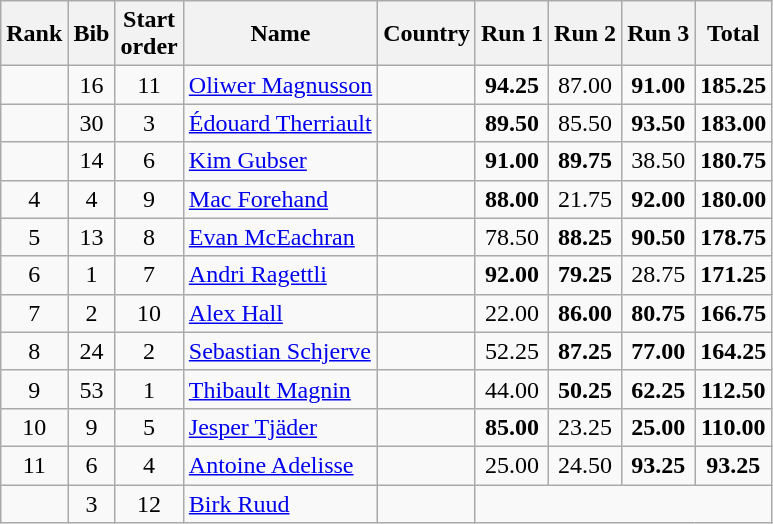<table class="wikitable sortable" style="text-align:center">
<tr>
<th>Rank</th>
<th>Bib</th>
<th>Start<br>order</th>
<th>Name</th>
<th>Country</th>
<th>Run 1</th>
<th>Run 2</th>
<th>Run 3</th>
<th>Total</th>
</tr>
<tr>
<td></td>
<td>16</td>
<td>11</td>
<td align=left><a href='#'>Oliwer Magnusson</a></td>
<td align=left></td>
<td><strong>94.25</strong></td>
<td>87.00</td>
<td><strong>91.00</strong></td>
<td><strong>185.25</strong></td>
</tr>
<tr>
<td></td>
<td>30</td>
<td>3</td>
<td align=left><a href='#'>Édouard Therriault</a></td>
<td align=left></td>
<td><strong>89.50</strong></td>
<td>85.50</td>
<td><strong>93.50</strong></td>
<td><strong>183.00</strong></td>
</tr>
<tr>
<td></td>
<td>14</td>
<td>6</td>
<td align=left><a href='#'>Kim Gubser</a></td>
<td align=left></td>
<td><strong>91.00</strong></td>
<td><strong>89.75</strong></td>
<td>38.50</td>
<td><strong>180.75</strong></td>
</tr>
<tr>
<td>4</td>
<td>4</td>
<td>9</td>
<td align=left><a href='#'>Mac Forehand</a></td>
<td align=left></td>
<td><strong>88.00</strong></td>
<td>21.75</td>
<td><strong>92.00</strong></td>
<td><strong>180.00</strong></td>
</tr>
<tr>
<td>5</td>
<td>13</td>
<td>8</td>
<td align=left><a href='#'>Evan McEachran</a></td>
<td align=left></td>
<td>78.50</td>
<td><strong>88.25</strong></td>
<td><strong>90.50</strong></td>
<td><strong>178.75</strong></td>
</tr>
<tr>
<td>6</td>
<td>1</td>
<td>7</td>
<td align=left><a href='#'>Andri Ragettli</a></td>
<td align=left></td>
<td><strong>92.00</strong></td>
<td><strong>79.25</strong></td>
<td>28.75</td>
<td><strong>171.25</strong></td>
</tr>
<tr>
<td>7</td>
<td>2</td>
<td>10</td>
<td align=left><a href='#'>Alex Hall</a></td>
<td align=left></td>
<td>22.00</td>
<td><strong>86.00</strong></td>
<td><strong>80.75</strong></td>
<td><strong>166.75</strong></td>
</tr>
<tr>
<td>8</td>
<td>24</td>
<td>2</td>
<td align=left><a href='#'>Sebastian Schjerve</a></td>
<td align=left></td>
<td>52.25</td>
<td><strong>87.25</strong></td>
<td><strong>77.00</strong></td>
<td><strong>164.25</strong></td>
</tr>
<tr>
<td>9</td>
<td>53</td>
<td>1</td>
<td align=left><a href='#'>Thibault Magnin</a></td>
<td align=left></td>
<td>44.00</td>
<td><strong>50.25</strong></td>
<td><strong>62.25</strong></td>
<td><strong>112.50</strong></td>
</tr>
<tr>
<td>10</td>
<td>9</td>
<td>5</td>
<td align=left><a href='#'>Jesper Tjäder</a></td>
<td align=left></td>
<td><strong>85.00</strong></td>
<td>23.25</td>
<td><strong>25.00</strong></td>
<td><strong>110.00</strong></td>
</tr>
<tr>
<td>11</td>
<td>6</td>
<td>4</td>
<td align=left><a href='#'>Antoine Adelisse</a></td>
<td align=left></td>
<td>25.00</td>
<td>24.50</td>
<td><strong>93.25</strong></td>
<td><strong>93.25</strong></td>
</tr>
<tr>
<td></td>
<td>3</td>
<td>12</td>
<td align=left><a href='#'>Birk Ruud</a></td>
<td align=left></td>
<td colspan=4></td>
</tr>
</table>
